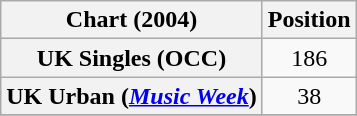<table class="wikitable plainrowheaders" style="text-align:center">
<tr>
<th>Chart (2004)</th>
<th>Position</th>
</tr>
<tr>
<th scope="row">UK Singles (OCC)</th>
<td>186</td>
</tr>
<tr>
<th scope="row">UK Urban (<em><a href='#'>Music Week</a></em>)</th>
<td>38</td>
</tr>
<tr>
</tr>
</table>
